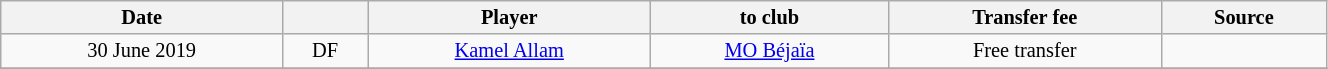<table class="wikitable sortable" style="width:70%; text-align:center; font-size:85%; text-align:centre;">
<tr>
<th>Date</th>
<th></th>
<th>Player</th>
<th>to club</th>
<th>Transfer fee</th>
<th>Source</th>
</tr>
<tr>
<td>30 June 2019</td>
<td>DF</td>
<td> <a href='#'>Kamel Allam</a></td>
<td><a href='#'>MO Béjaïa</a></td>
<td>Free transfer</td>
<td></td>
</tr>
<tr>
</tr>
</table>
